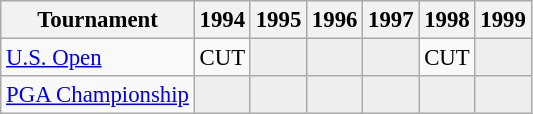<table class="wikitable" style="font-size:95%;text-align:center;">
<tr>
<th>Tournament</th>
<th>1994</th>
<th>1995</th>
<th>1996</th>
<th>1997</th>
<th>1998</th>
<th>1999</th>
</tr>
<tr>
<td align=left><a href='#'>U.S. Open</a></td>
<td>CUT</td>
<td style="background:#eeeeee;"></td>
<td style="background:#eeeeee;"></td>
<td style="background:#eeeeee;"></td>
<td>CUT</td>
<td style="background:#eeeeee;"></td>
</tr>
<tr>
<td align=left><a href='#'>PGA Championship</a></td>
<td style="background:#eeeeee;"></td>
<td style="background:#eeeeee;"></td>
<td style="background:#eeeeee;"></td>
<td style="background:#eeeeee;"></td>
<td style="background:#eeeeee;"></td>
<td style="background:#eeeeee;"></td>
</tr>
</table>
